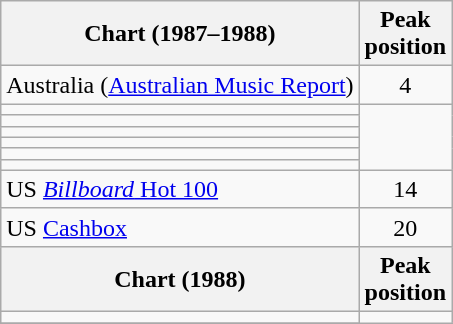<table class="wikitable sortable">
<tr>
<th>Chart (1987–1988)</th>
<th>Peak<br>position</th>
</tr>
<tr>
<td>Australia (<a href='#'>Australian Music Report</a>) </td>
<td align="center">4</td>
</tr>
<tr>
<td></td>
</tr>
<tr>
<td></td>
</tr>
<tr>
<td></td>
</tr>
<tr>
<td></td>
</tr>
<tr>
<td></td>
</tr>
<tr>
<td></td>
</tr>
<tr>
<td>US <a href='#'><em>Billboard</em> Hot 100</a></td>
<td align=center>14</td>
</tr>
<tr>
<td>US <a href='#'>Cashbox</a></td>
<td style="text-align:center;">20</td>
</tr>
<tr>
<th>Chart (1988)</th>
<th>Peak<br>position</th>
</tr>
<tr>
<td></td>
</tr>
<tr>
</tr>
</table>
